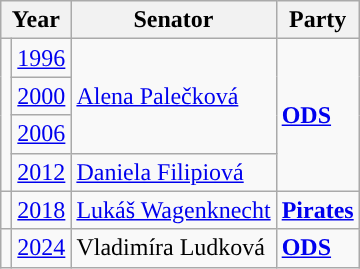<table class="wikitable">
<tr>
<th colspan="2">Year</th>
<th>Senator</th>
<th>Party</th>
</tr>
<tr>
<td rowspan="4" style="background-color:"></td>
<td><a href='#'>1996</a></td>
<td rowspan="3"><a href='#'>Alena Palečková</a></td>
<td rowspan="4"><a href='#'><strong>ODS</strong></a></td>
</tr>
<tr>
<td><a href='#'>2000</a></td>
</tr>
<tr>
<td><a href='#'>2006</a></td>
</tr>
<tr>
<td><a href='#'>2012</a></td>
<td><a href='#'>Daniela Filipiová</a></td>
</tr>
<tr>
<td style="background-color:"></td>
<td><a href='#'>2018</a></td>
<td><a href='#'>Lukáš Wagenknecht</a></td>
<td><a href='#'><strong>Pirates</strong></a></td>
</tr>
<tr>
<td style="background-color:"></td>
<td><a href='#'>2024</a></td>
<td>Vladimíra Ludková</td>
<td><a href='#'><strong>ODS</strong></a></td>
</tr>
</table>
